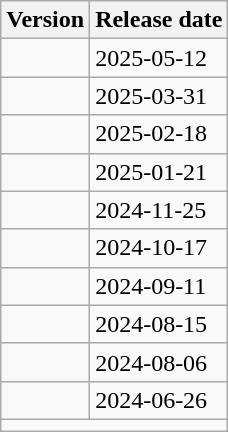<table class="wikitable mw-collapsible">
<tr>
<th>Version</th>
<th>Release date</th>
</tr>
<tr>
<td></td>
<td>2025-05-12</td>
</tr>
<tr>
<td></td>
<td>2025-03-31</td>
</tr>
<tr>
<td></td>
<td>2025-02-18</td>
</tr>
<tr>
<td></td>
<td>2025-01-21</td>
</tr>
<tr>
<td></td>
<td>2024-11-25</td>
</tr>
<tr>
<td></td>
<td>2024-10-17</td>
</tr>
<tr>
<td></td>
<td>2024-09-11</td>
</tr>
<tr>
<td></td>
<td>2024-08-15</td>
</tr>
<tr>
<td></td>
<td>2024-08-06</td>
</tr>
<tr>
<td></td>
<td>2024-06-26</td>
</tr>
<tr>
<td colspan="2"><small></small></td>
</tr>
</table>
